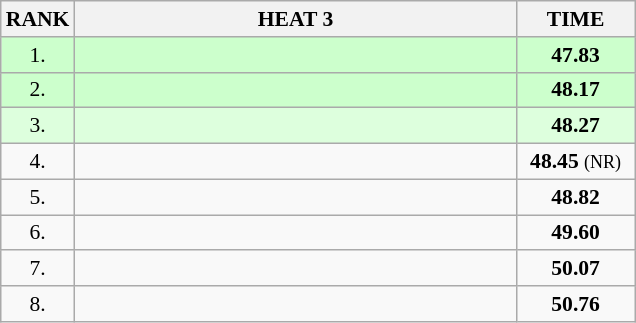<table class="wikitable" style="border-collapse: collapse; font-size: 90%;">
<tr>
<th>RANK</th>
<th style="width: 20em">HEAT 3</th>
<th style="width: 5em">TIME</th>
</tr>
<tr style="background:#ccffcc;">
<td align="center">1.</td>
<td></td>
<td align="center"><strong>47.83</strong></td>
</tr>
<tr style="background:#ccffcc;">
<td align="center">2.</td>
<td></td>
<td align="center"><strong>48.17</strong></td>
</tr>
<tr style="background:#ddffdd;">
<td align="center">3.</td>
<td></td>
<td align="center"><strong>48.27</strong></td>
</tr>
<tr>
<td align="center">4.</td>
<td></td>
<td align="center"><strong>48.45</strong> <small>(NR)</small></td>
</tr>
<tr>
<td align="center">5.</td>
<td></td>
<td align="center"><strong>48.82</strong></td>
</tr>
<tr>
<td align="center">6.</td>
<td></td>
<td align="center"><strong>49.60</strong></td>
</tr>
<tr>
<td align="center">7.</td>
<td></td>
<td align="center"><strong>50.07</strong></td>
</tr>
<tr>
<td align="center">8.</td>
<td></td>
<td align="center"><strong>50.76</strong></td>
</tr>
</table>
